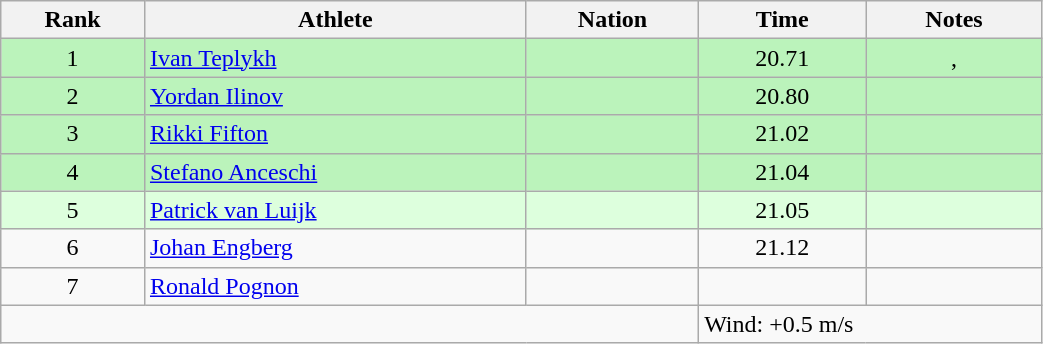<table class="wikitable sortable" style="text-align:center;width: 55%;">
<tr>
<th scope="col">Rank</th>
<th scope="col">Athlete</th>
<th scope="col">Nation</th>
<th scope="col">Time</th>
<th scope="col">Notes</th>
</tr>
<tr bgcolor=bbf3bb>
<td>1</td>
<td align=left><a href='#'>Ivan Teplykh</a></td>
<td align=left></td>
<td>20.71</td>
<td>, </td>
</tr>
<tr bgcolor=bbf3bb>
<td>2</td>
<td align=left><a href='#'>Yordan Ilinov</a></td>
<td align=left></td>
<td>20.80</td>
<td></td>
</tr>
<tr bgcolor=bbf3bb>
<td>3</td>
<td align=left><a href='#'>Rikki Fifton</a></td>
<td align=left></td>
<td>21.02</td>
<td></td>
</tr>
<tr bgcolor=bbf3bb>
<td>4</td>
<td align=left><a href='#'>Stefano Anceschi</a></td>
<td align=left></td>
<td>21.04</td>
<td></td>
</tr>
<tr bgcolor=ddffdd>
<td>5</td>
<td align=left><a href='#'>Patrick van Luijk</a></td>
<td align=left></td>
<td>21.05</td>
<td></td>
</tr>
<tr>
<td>6</td>
<td align=left><a href='#'>Johan Engberg</a></td>
<td align=left></td>
<td>21.12</td>
<td></td>
</tr>
<tr>
<td>7</td>
<td align=left><a href='#'>Ronald Pognon</a></td>
<td align=left></td>
<td></td>
<td></td>
</tr>
<tr class="sortbottom">
<td colspan="3"></td>
<td colspan="2" style="text-align:left;">Wind: +0.5 m/s</td>
</tr>
</table>
